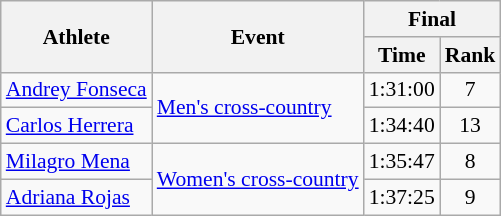<table class="wikitable" border="1" style="font-size:90%">
<tr>
<th rowspan=2>Athlete</th>
<th rowspan=2>Event</th>
<th colspan=2>Final</th>
</tr>
<tr>
<th>Time</th>
<th>Rank</th>
</tr>
<tr align=center>
<td align=left><a href='#'>Andrey Fonseca</a></td>
<td align=left rowspan=2><a href='#'>Men's cross-country</a></td>
<td>1:31:00</td>
<td>7</td>
</tr>
<tr align=center>
<td align=left><a href='#'>Carlos Herrera</a></td>
<td>1:34:40</td>
<td>13</td>
</tr>
<tr align=center>
<td align=left><a href='#'>Milagro Mena</a></td>
<td align=left rowspan=2><a href='#'>Women's cross-country</a></td>
<td>1:35:47</td>
<td>8</td>
</tr>
<tr align=center>
<td align=left><a href='#'>Adriana Rojas</a></td>
<td>1:37:25</td>
<td>9</td>
</tr>
</table>
